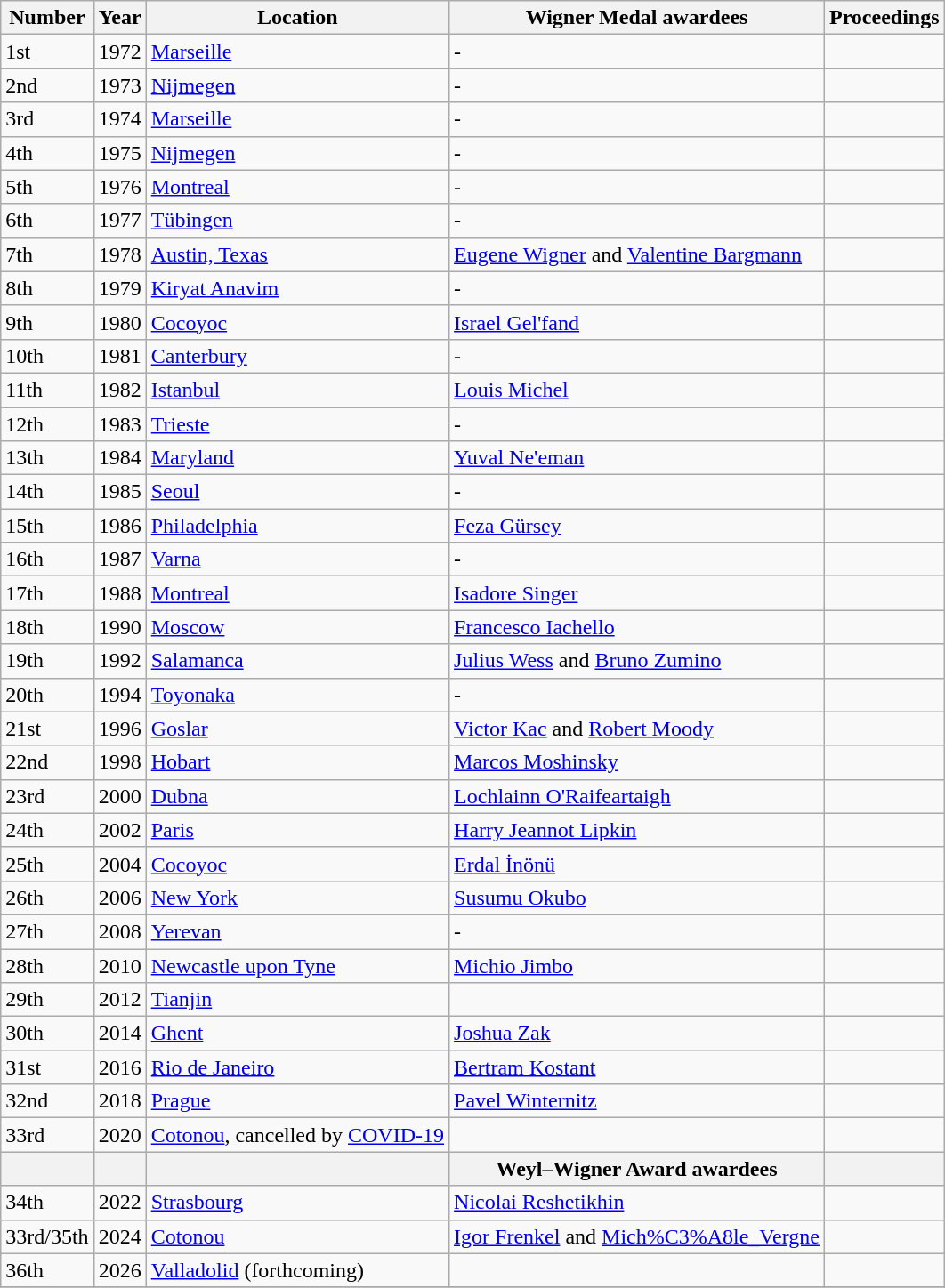<table class="wikitable">
<tr>
<th>Number</th>
<th>Year</th>
<th>Location</th>
<th>Wigner Medal awardees</th>
<th>Proceedings</th>
</tr>
<tr>
<td>1st</td>
<td>1972</td>
<td><a href='#'>Marseille</a></td>
<td>-</td>
<td></td>
</tr>
<tr>
<td>2nd</td>
<td>1973</td>
<td><a href='#'>Nijmegen</a></td>
<td>-</td>
<td></td>
</tr>
<tr>
<td>3rd</td>
<td>1974</td>
<td><a href='#'>Marseille</a></td>
<td>-</td>
<td></td>
</tr>
<tr>
<td>4th</td>
<td>1975</td>
<td><a href='#'>Nijmegen</a></td>
<td>-</td>
<td></td>
</tr>
<tr>
<td>5th</td>
<td>1976</td>
<td><a href='#'>Montreal</a></td>
<td>-</td>
<td></td>
</tr>
<tr>
<td>6th</td>
<td>1977</td>
<td><a href='#'>Tübingen</a></td>
<td>-</td>
<td></td>
</tr>
<tr>
<td>7th</td>
<td>1978</td>
<td><a href='#'>Austin, Texas</a></td>
<td><a href='#'>Eugene Wigner</a> and <a href='#'>Valentine Bargmann</a></td>
<td></td>
</tr>
<tr>
<td>8th</td>
<td>1979</td>
<td><a href='#'>Kiryat Anavim</a></td>
<td>-</td>
<td></td>
</tr>
<tr>
<td>9th</td>
<td>1980</td>
<td><a href='#'>Cocoyoc</a></td>
<td><a href='#'>Israel Gel'fand</a></td>
<td></td>
</tr>
<tr>
<td>10th</td>
<td>1981</td>
<td><a href='#'>Canterbury</a></td>
<td>-</td>
<td></td>
</tr>
<tr>
<td>11th</td>
<td>1982</td>
<td><a href='#'>Istanbul</a></td>
<td><a href='#'>Louis Michel</a></td>
<td></td>
</tr>
<tr>
<td>12th</td>
<td>1983</td>
<td><a href='#'>Trieste</a></td>
<td>-</td>
<td></td>
</tr>
<tr>
<td>13th</td>
<td>1984</td>
<td><a href='#'>Maryland</a></td>
<td><a href='#'>Yuval Ne'eman</a></td>
<td></td>
</tr>
<tr>
<td>14th</td>
<td>1985</td>
<td><a href='#'>Seoul</a></td>
<td>-</td>
<td></td>
</tr>
<tr>
<td>15th</td>
<td>1986</td>
<td><a href='#'>Philadelphia</a></td>
<td><a href='#'>Feza Gürsey</a></td>
<td></td>
</tr>
<tr>
<td>16th</td>
<td>1987</td>
<td><a href='#'>Varna</a></td>
<td>-</td>
<td></td>
</tr>
<tr>
<td>17th</td>
<td>1988</td>
<td><a href='#'>Montreal</a></td>
<td><a href='#'>Isadore Singer</a></td>
<td></td>
</tr>
<tr>
<td>18th</td>
<td>1990</td>
<td><a href='#'>Moscow</a></td>
<td><a href='#'>Francesco Iachello</a></td>
<td></td>
</tr>
<tr>
<td>19th</td>
<td>1992</td>
<td><a href='#'>Salamanca</a></td>
<td><a href='#'>Julius Wess</a> and <a href='#'>Bruno Zumino</a></td>
<td></td>
</tr>
<tr>
<td>20th</td>
<td>1994</td>
<td><a href='#'>Toyonaka</a></td>
<td>-</td>
<td></td>
</tr>
<tr>
<td>21st</td>
<td>1996</td>
<td><a href='#'>Goslar</a></td>
<td><a href='#'>Victor Kac</a> and <a href='#'>Robert Moody</a></td>
<td></td>
</tr>
<tr>
<td>22nd</td>
<td>1998</td>
<td><a href='#'>Hobart</a></td>
<td><a href='#'>Marcos Moshinsky</a></td>
<td></td>
</tr>
<tr>
<td>23rd</td>
<td>2000</td>
<td><a href='#'>Dubna</a></td>
<td><a href='#'>Lochlainn O'Raifeartaigh</a></td>
<td></td>
</tr>
<tr>
<td>24th</td>
<td>2002</td>
<td><a href='#'>Paris</a></td>
<td><a href='#'>Harry Jeannot Lipkin</a></td>
<td></td>
</tr>
<tr>
<td>25th</td>
<td>2004</td>
<td><a href='#'>Cocoyoc</a></td>
<td><a href='#'>Erdal İnönü</a></td>
<td></td>
</tr>
<tr>
<td>26th</td>
<td>2006</td>
<td><a href='#'>New York</a></td>
<td><a href='#'>Susumu Okubo</a></td>
<td></td>
</tr>
<tr>
<td>27th</td>
<td>2008</td>
<td><a href='#'>Yerevan</a></td>
<td>-</td>
<td></td>
</tr>
<tr>
<td>28th</td>
<td>2010</td>
<td><a href='#'>Newcastle upon Tyne</a></td>
<td><a href='#'>Michio Jimbo</a></td>
<td></td>
</tr>
<tr>
<td>29th</td>
<td>2012</td>
<td><a href='#'>Tianjin</a></td>
<td></td>
<td></td>
</tr>
<tr>
<td>30th</td>
<td>2014</td>
<td><a href='#'>Ghent</a></td>
<td><a href='#'>Joshua Zak</a></td>
<td></td>
</tr>
<tr>
<td>31st</td>
<td>2016</td>
<td><a href='#'>Rio de Janeiro</a></td>
<td><a href='#'>Bertram Kostant</a></td>
<td></td>
</tr>
<tr>
<td>32nd</td>
<td>2018</td>
<td><a href='#'>Prague</a></td>
<td><a href='#'>Pavel Winternitz</a></td>
<td></td>
</tr>
<tr>
<td>33rd</td>
<td>2020</td>
<td><a href='#'>Cotonou</a>, cancelled by <a href='#'>COVID-19</a></td>
<td></td>
<td></td>
</tr>
<tr>
<th></th>
<th></th>
<th></th>
<th>Weyl–Wigner Award awardees</th>
<th></th>
</tr>
<tr>
<td>34th</td>
<td>2022</td>
<td><a href='#'>Strasbourg</a></td>
<td><a href='#'>Nicolai Reshetikhin</a></td>
<td></td>
</tr>
<tr>
<td>33rd/35th</td>
<td>2024</td>
<td><a href='#'>Cotonou</a></td>
<td><a href='#'>Igor Frenkel</a> and <a href='#'>Mich%C3%A8le_Vergne</a></td>
<td></td>
</tr>
<tr>
<td>36th</td>
<td>2026</td>
<td><a href='#'>Valladolid</a> (forthcoming)</td>
<td></td>
<td></td>
</tr>
<tr>
</tr>
</table>
